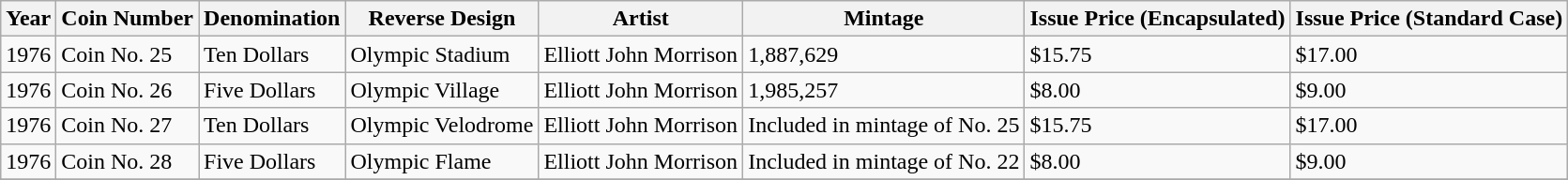<table class="wikitable">
<tr>
<th>Year</th>
<th>Coin Number</th>
<th>Denomination</th>
<th>Reverse Design</th>
<th>Artist</th>
<th>Mintage</th>
<th>Issue Price (Encapsulated)</th>
<th>Issue Price (Standard Case)</th>
</tr>
<tr>
<td>1976</td>
<td>Coin No. 25</td>
<td>Ten Dollars</td>
<td>Olympic Stadium</td>
<td>Elliott John Morrison</td>
<td>1,887,629</td>
<td>$15.75</td>
<td>$17.00</td>
</tr>
<tr>
<td>1976</td>
<td>Coin No. 26</td>
<td>Five Dollars</td>
<td>Olympic Village</td>
<td>Elliott John Morrison</td>
<td>1,985,257</td>
<td>$8.00</td>
<td>$9.00</td>
</tr>
<tr>
<td>1976</td>
<td>Coin No. 27</td>
<td>Ten Dollars</td>
<td>Olympic Velodrome</td>
<td>Elliott John Morrison</td>
<td>Included in mintage of No. 25</td>
<td>$15.75</td>
<td>$17.00</td>
</tr>
<tr>
<td>1976</td>
<td>Coin No. 28</td>
<td>Five Dollars</td>
<td>Olympic Flame</td>
<td>Elliott John Morrison</td>
<td>Included in mintage of No. 22</td>
<td>$8.00</td>
<td>$9.00</td>
</tr>
<tr>
</tr>
</table>
